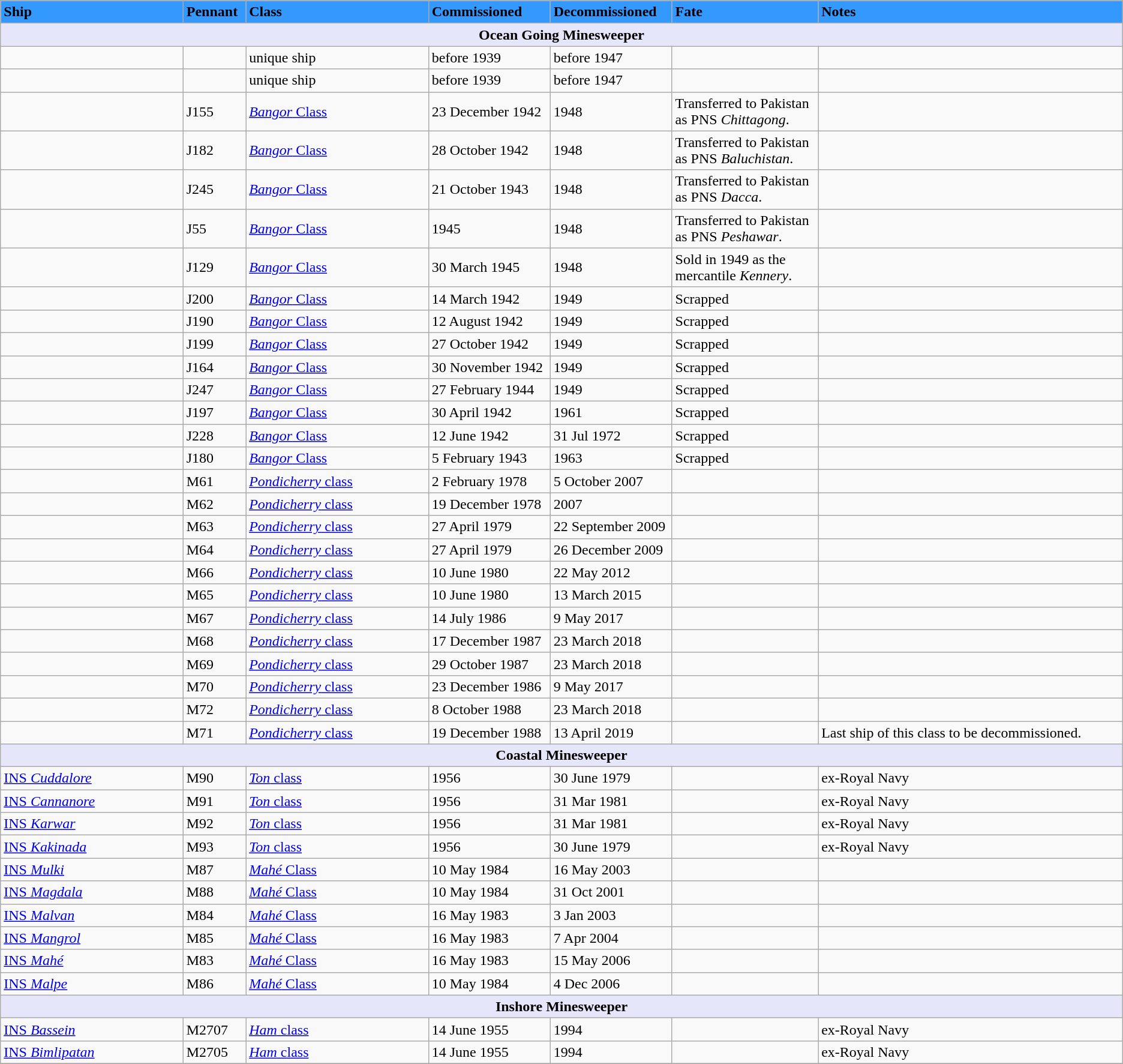<table class="wikitable">
<tr>
<th style="text-align:left; width:15%;background-color:#3399FF;">Ship</th>
<th style="text-align:left; width:5%;background-color:#3399FF;">Pennant</th>
<th style="text-align:left; width:15%;background-color:#3399FF;">Class</th>
<th style="text-align:left; width:10%;background-color:#3399FF;">Commissioned</th>
<th style="text-align:left; width:10%;background-color:#3399FF;">Decommissioned</th>
<th style="text-align:left; width:12%;background-color:#3399FF;">Fate</th>
<th style="text-align:left; width:25%;background-color:#3399FF;">Notes</th>
</tr>
<tr>
<th colspan="7" style="background: lavender;">Ocean Going Minesweeper</th>
</tr>
<tr>
<td> </td>
<td></td>
<td>unique ship</td>
<td>before 1939</td>
<td>before 1947</td>
<td></td>
<td></td>
</tr>
<tr>
<td> </td>
<td></td>
<td>unique ship</td>
<td>before 1939</td>
<td>before 1947</td>
<td></td>
<td></td>
</tr>
<tr>
<td></td>
<td>J155</td>
<td><a href='#'><em>Bangor</em> Class</a></td>
<td>23 December 1942</td>
<td>1948</td>
<td>Transferred to Pakistan as PNS <em>Chittagong</em>.</td>
<td></td>
</tr>
<tr>
<td></td>
<td>J182</td>
<td><a href='#'><em>Bangor</em> Class</a></td>
<td>28 October 1942</td>
<td>1948</td>
<td>Transferred to Pakistan as PNS <em>Baluchistan</em>.</td>
<td></td>
</tr>
<tr>
<td></td>
<td>J245</td>
<td><a href='#'><em>Bangor</em> Class</a></td>
<td>21 October 1943</td>
<td>1948</td>
<td>Transferred to Pakistan as PNS <em>Dacca</em>.</td>
<td></td>
</tr>
<tr>
<td></td>
<td>J55</td>
<td><a href='#'><em>Bangor</em> Class</a></td>
<td>1945</td>
<td>1948</td>
<td>Transferred to Pakistan as PNS <em>Peshawar</em>.</td>
<td></td>
</tr>
<tr>
<td></td>
<td>J129</td>
<td><a href='#'><em>Bangor</em> Class</a></td>
<td>30 March 1945</td>
<td>1948</td>
<td>Sold in 1949 as the mercantile <em>Kennery</em>.</td>
<td></td>
</tr>
<tr>
<td></td>
<td>J200</td>
<td><a href='#'><em>Bangor</em> Class</a></td>
<td>14 March 1942</td>
<td>1949</td>
<td>Scrapped</td>
<td></td>
</tr>
<tr>
<td></td>
<td>J190</td>
<td><a href='#'><em>Bangor</em> Class</a></td>
<td>12 August 1942</td>
<td>1949</td>
<td>Scrapped</td>
<td></td>
</tr>
<tr>
<td></td>
<td>J199</td>
<td><a href='#'><em>Bangor</em> Class</a></td>
<td>27 October 1942</td>
<td>1949</td>
<td>Scrapped</td>
<td></td>
</tr>
<tr>
<td></td>
<td>J164</td>
<td><a href='#'><em>Bangor</em> Class</a></td>
<td>30 November 1942</td>
<td>1949</td>
<td>Scrapped</td>
<td></td>
</tr>
<tr>
<td></td>
<td>J247</td>
<td><a href='#'><em>Bangor</em> Class</a></td>
<td>27 February 1944</td>
<td>1949</td>
<td>Scrapped</td>
<td></td>
</tr>
<tr>
<td></td>
<td>J197</td>
<td><a href='#'><em>Bangor</em> Class</a></td>
<td>30 April 1942</td>
<td>1961</td>
<td>Scrapped</td>
<td></td>
</tr>
<tr>
<td></td>
<td>J228</td>
<td><a href='#'><em>Bangor</em> Class</a></td>
<td>12 June 1942</td>
<td>31 Jul 1972</td>
<td>Scrapped</td>
<td></td>
</tr>
<tr>
<td></td>
<td>J180</td>
<td><a href='#'><em>Bangor</em> Class</a></td>
<td>5 February 1943</td>
<td>1963</td>
<td>Scrapped</td>
<td></td>
</tr>
<tr>
<td></td>
<td>M61</td>
<td><a href='#'><em>Pondicherry</em> class</a></td>
<td>2 February 1978</td>
<td>5 October 2007</td>
<td></td>
<td></td>
</tr>
<tr>
<td></td>
<td>M62</td>
<td><a href='#'><em>Pondicherry</em> class</a></td>
<td>19 December 1978</td>
<td>2007</td>
<td></td>
<td></td>
</tr>
<tr>
<td></td>
<td>M63</td>
<td><a href='#'><em>Pondicherry</em> class</a></td>
<td>27 April 1979</td>
<td>22 September 2009</td>
<td></td>
<td></td>
</tr>
<tr>
<td></td>
<td>M64</td>
<td><a href='#'><em>Pondicherry</em> class</a></td>
<td>27 April 1979</td>
<td>26 December 2009</td>
<td></td>
<td></td>
</tr>
<tr>
<td></td>
<td>M66</td>
<td><a href='#'><em>Pondicherry</em> class</a></td>
<td>10 June 1980</td>
<td>22 May 2012</td>
<td></td>
<td></td>
</tr>
<tr>
<td></td>
<td>M65</td>
<td><a href='#'><em>Pondicherry</em> class</a></td>
<td>10 June 1980</td>
<td>13 March 2015</td>
<td></td>
<td></td>
</tr>
<tr>
<td></td>
<td>M67</td>
<td><a href='#'><em>Pondicherry</em> class</a></td>
<td>14 July 1986</td>
<td>9 May 2017</td>
<td></td>
<td></td>
</tr>
<tr>
<td></td>
<td>M68</td>
<td><a href='#'><em>Pondicherry</em> class</a></td>
<td>17 December 1987</td>
<td>23 March 2018</td>
<td></td>
<td></td>
</tr>
<tr>
<td></td>
<td>M69</td>
<td><a href='#'><em>Pondicherry</em> class</a></td>
<td>29 October 1987</td>
<td>23 March 2018</td>
<td></td>
<td></td>
</tr>
<tr>
<td></td>
<td>M70</td>
<td><a href='#'><em>Pondicherry</em> class</a></td>
<td>23 December 1986</td>
<td>9 May 2017</td>
<td></td>
<td></td>
</tr>
<tr>
<td></td>
<td>M72</td>
<td><a href='#'><em>Pondicherry</em> class</a></td>
<td>8 October 1988</td>
<td>23 March 2018</td>
<td></td>
<td></td>
</tr>
<tr>
<td></td>
<td>M71</td>
<td><a href='#'><em>Pondicherry</em> class</a></td>
<td>19 December 1988</td>
<td>13 April 2019</td>
<td></td>
<td>Last ship of this class to be decommissioned.</td>
</tr>
<tr>
<th colspan="7" style="background: lavender;">Coastal Minesweeper</th>
</tr>
<tr>
<td><a href='#'>INS <em>Cuddalore</em></a></td>
<td>M90</td>
<td><a href='#'><em>Ton</em> class</a></td>
<td>1956</td>
<td>30 June 1979</td>
<td></td>
<td>ex-Royal Navy </td>
</tr>
<tr>
<td><a href='#'>INS <em>Cannanore</em></a></td>
<td>M91</td>
<td><a href='#'><em>Ton</em> class</a></td>
<td>1956</td>
<td>31 Mar 1981</td>
<td></td>
<td>ex-Royal Navy </td>
</tr>
<tr>
<td><a href='#'>INS <em>Karwar</em></a></td>
<td>M92</td>
<td><a href='#'><em>Ton</em> class</a></td>
<td>1956</td>
<td>31 Mar 1981</td>
<td></td>
<td>ex-Royal Navy </td>
</tr>
<tr>
<td><a href='#'>INS <em>Kakinada</em></a></td>
<td>M93</td>
<td><a href='#'><em>Ton</em> class</a></td>
<td>1956</td>
<td>30 June 1979</td>
<td></td>
<td>ex-Royal Navy </td>
</tr>
<tr>
<td><a href='#'>INS <em>Mulki</em></a></td>
<td>M87</td>
<td><a href='#'><em>Mahé</em> Class</a></td>
<td>10 May 1984</td>
<td>16 May 2003</td>
<td></td>
<td></td>
</tr>
<tr>
<td><a href='#'>INS <em>Magdala</em></a></td>
<td>M88</td>
<td><a href='#'><em>Mahé</em> Class</a></td>
<td>10 May 1984</td>
<td>31 Oct 2001</td>
<td></td>
<td></td>
</tr>
<tr>
<td><a href='#'>INS <em>Malvan</em></a></td>
<td>M84</td>
<td><a href='#'><em>Mahé</em> Class</a></td>
<td>16 May 1983</td>
<td>3 Jan 2003</td>
<td></td>
<td></td>
</tr>
<tr>
<td><a href='#'>INS <em>Mangrol</em></a></td>
<td>M85</td>
<td><a href='#'><em>Mahé</em> Class</a></td>
<td>16 May 1983</td>
<td>7 Apr 2004</td>
<td></td>
<td></td>
</tr>
<tr>
<td><a href='#'>INS <em>Mahé</em></a></td>
<td>M83</td>
<td><a href='#'><em>Mahé</em> Class</a></td>
<td>16 May 1983</td>
<td>15 May 2006</td>
<td></td>
<td></td>
</tr>
<tr>
<td><a href='#'>INS <em> Malpe</em></a></td>
<td>M86</td>
<td><a href='#'><em>Mahé</em> Class</a></td>
<td>10 May 1984</td>
<td>4 Dec 2006</td>
<td></td>
<td></td>
</tr>
<tr>
<th colspan="7" style="background: lavender;">Inshore Minesweeper</th>
</tr>
<tr>
<td><a href='#'>INS <em>Bassein</em></a></td>
<td>M2707</td>
<td><a href='#'><em>Ham</em> class</a></td>
<td>14 June 1955</td>
<td>1994</td>
<td></td>
<td>ex-Royal Navy </td>
</tr>
<tr>
<td><a href='#'>INS <em>Bimlipatan</em></a></td>
<td>M2705</td>
<td><a href='#'><em>Ham</em> class</a></td>
<td>14 June 1955</td>
<td>1994</td>
<td></td>
<td>ex-Royal Navy </td>
</tr>
<tr>
</tr>
</table>
